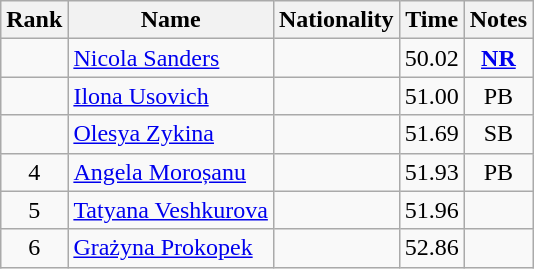<table class="wikitable sortable" style="text-align:center">
<tr>
<th>Rank</th>
<th>Name</th>
<th>Nationality</th>
<th>Time</th>
<th>Notes</th>
</tr>
<tr>
<td></td>
<td align="left"><a href='#'>Nicola Sanders</a></td>
<td align=left></td>
<td>50.02</td>
<td><strong><a href='#'>NR</a></strong></td>
</tr>
<tr>
<td></td>
<td align="left"><a href='#'>Ilona Usovich</a></td>
<td align=left></td>
<td>51.00</td>
<td>PB</td>
</tr>
<tr>
<td></td>
<td align="left"><a href='#'>Olesya Zykina</a></td>
<td align=left></td>
<td>51.69</td>
<td>SB</td>
</tr>
<tr>
<td>4</td>
<td align="left"><a href='#'>Angela Moroșanu</a></td>
<td align=left></td>
<td>51.93</td>
<td>PB</td>
</tr>
<tr>
<td>5</td>
<td align="left"><a href='#'>Tatyana Veshkurova</a></td>
<td align=left></td>
<td>51.96</td>
<td></td>
</tr>
<tr>
<td>6</td>
<td align="left"><a href='#'>Grażyna Prokopek</a></td>
<td align=left></td>
<td>52.86</td>
<td></td>
</tr>
</table>
